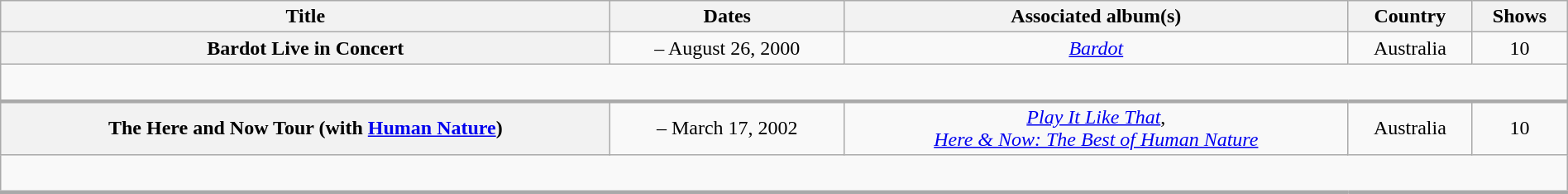<table class="wikitable sortable plainrowheaders" style="text-align:center;" width=100%>
<tr>
<th scope="col">Title</th>
<th scope="col">Dates</th>
<th scope="col">Associated album(s)</th>
<th scope="col">Country</th>
<th scope="col">Shows</th>
</tr>
<tr>
<th scope="row">Bardot Live in Concert</th>
<td> – August 26, 2000</td>
<td><em><a href='#'>Bardot</a></em></td>
<td> Australia</td>
<td>10</td>
</tr>
<tr class="expand-child">
<td colspan="5" style="border-bottom-width:3px; padding:5px;"><br></td>
</tr>
<tr>
</tr>
<tr>
<th scope="row">The Here and Now Tour (with <a href='#'>Human Nature</a>)</th>
<td> – March 17, 2002</td>
<td><em><a href='#'>Play It Like That</a></em>,<br><em><a href='#'>Here & Now: The Best of Human Nature</a></em></td>
<td> Australia</td>
<td>10</td>
</tr>
<tr class="expand-child">
<td colspan="5" style="border-bottom-width:3px; padding:5px;"><br></td>
</tr>
<tr>
</tr>
</table>
